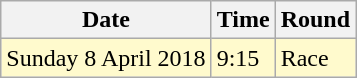<table class="wikitable">
<tr>
<th>Date</th>
<th>Time</th>
<th>Round</th>
</tr>
<tr>
<td style=background:lemonchiffon>Sunday 8 April 2018</td>
<td style=background:lemonchiffon>9:15</td>
<td style=background:lemonchiffon>Race</td>
</tr>
</table>
